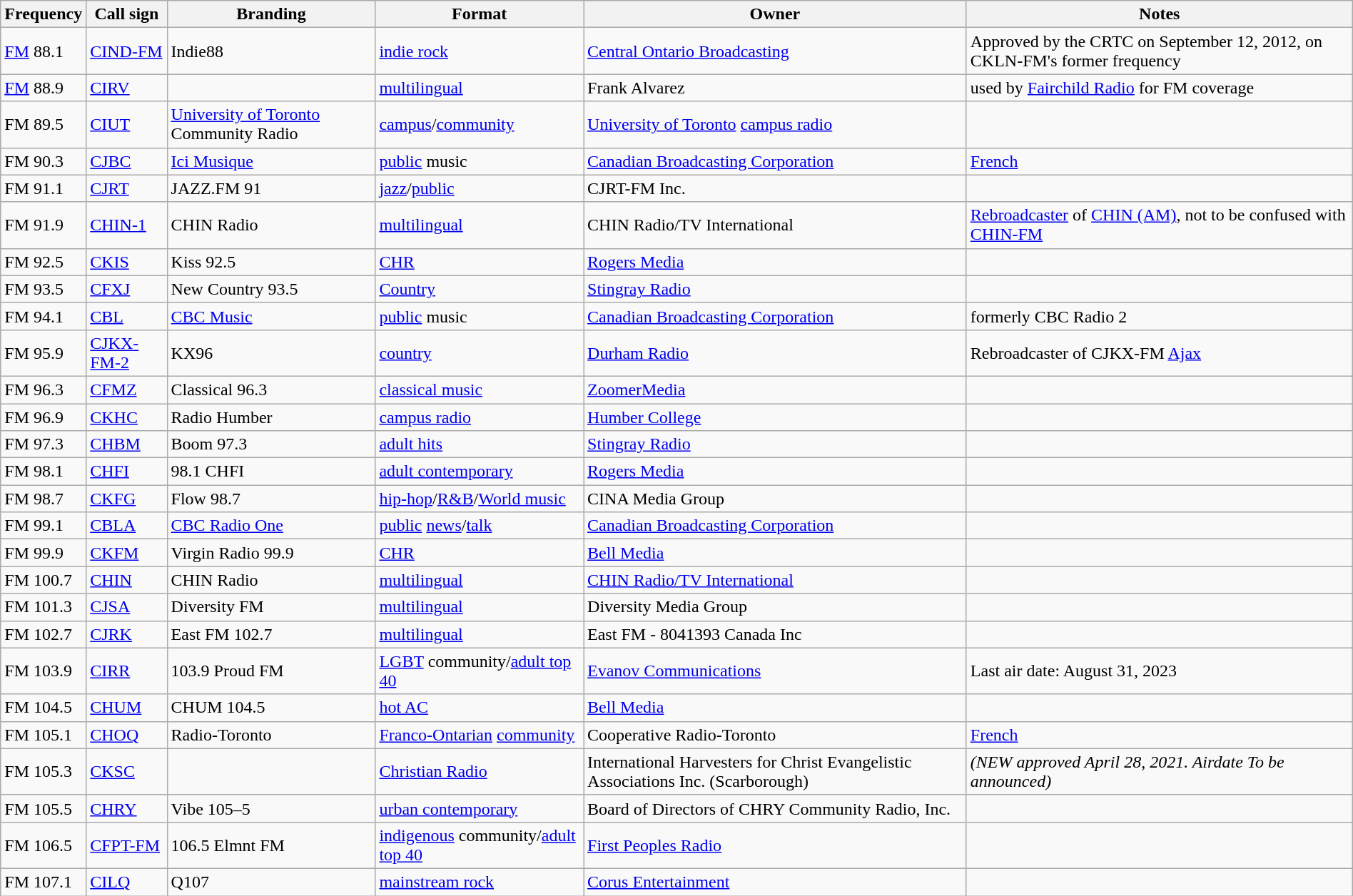<table class="wikitable sortable" width="100%">
<tr>
<th>Frequency</th>
<th>Call sign</th>
<th>Branding</th>
<th>Format</th>
<th>Owner</th>
<th>Notes</th>
</tr>
<tr>
<td><a href='#'>FM</a> 88.1</td>
<td><a href='#'>CIND-FM</a></td>
<td>Indie88</td>
<td><a href='#'>indie rock</a></td>
<td><a href='#'>Central Ontario Broadcasting</a></td>
<td>Approved by the CRTC on September 12, 2012, on CKLN-FM's former frequency</td>
</tr>
<tr>
<td><a href='#'>FM</a> 88.9</td>
<td><a href='#'>CIRV</a></td>
<td></td>
<td><a href='#'>multilingual</a></td>
<td>Frank Alvarez</td>
<td>used by <a href='#'>Fairchild Radio</a> for FM coverage</td>
</tr>
<tr>
<td>FM 89.5</td>
<td><a href='#'>CIUT</a></td>
<td><a href='#'>University of Toronto</a> Community Radio</td>
<td><a href='#'>campus</a>/<a href='#'>community</a></td>
<td><a href='#'>University of Toronto</a> <a href='#'>campus radio</a></td>
<td></td>
</tr>
<tr>
<td>FM 90.3</td>
<td><a href='#'>CJBC</a></td>
<td><a href='#'>Ici Musique</a></td>
<td><a href='#'>public</a> music</td>
<td><a href='#'>Canadian Broadcasting Corporation</a></td>
<td><a href='#'>French</a></td>
</tr>
<tr>
<td>FM 91.1</td>
<td><a href='#'>CJRT</a></td>
<td>JAZZ.FM 91</td>
<td><a href='#'>jazz</a>/<a href='#'>public</a></td>
<td>CJRT-FM Inc.</td>
<td></td>
</tr>
<tr>
<td>FM 91.9</td>
<td><a href='#'>CHIN-1</a></td>
<td>CHIN Radio</td>
<td><a href='#'>multilingual</a></td>
<td>CHIN Radio/TV International</td>
<td><a href='#'>Rebroadcaster</a> of <a href='#'>CHIN (AM)</a>, not to be confused with <a href='#'>CHIN-FM</a></td>
</tr>
<tr>
<td>FM 92.5</td>
<td><a href='#'>CKIS</a></td>
<td>Kiss 92.5</td>
<td><a href='#'>CHR</a></td>
<td><a href='#'>Rogers Media</a></td>
<td></td>
</tr>
<tr>
<td>FM 93.5</td>
<td><a href='#'>CFXJ</a></td>
<td>New Country 93.5</td>
<td><a href='#'>Country</a></td>
<td><a href='#'>Stingray Radio</a></td>
<td></td>
</tr>
<tr>
<td>FM 94.1</td>
<td><a href='#'>CBL</a></td>
<td><a href='#'>CBC Music</a></td>
<td><a href='#'>public</a> music</td>
<td><a href='#'>Canadian Broadcasting Corporation</a></td>
<td>formerly CBC Radio 2</td>
</tr>
<tr>
<td>FM 95.9</td>
<td><a href='#'>CJKX-FM-2</a></td>
<td>KX96</td>
<td><a href='#'>country</a></td>
<td><a href='#'>Durham Radio</a></td>
<td>Rebroadcaster of CJKX-FM <a href='#'>Ajax</a></td>
</tr>
<tr>
<td>FM 96.3</td>
<td><a href='#'>CFMZ</a></td>
<td>Classical 96.3</td>
<td><a href='#'>classical music</a></td>
<td><a href='#'>ZoomerMedia</a></td>
<td></td>
</tr>
<tr>
<td>FM 96.9</td>
<td><a href='#'>CKHC</a></td>
<td>Radio Humber</td>
<td><a href='#'>campus radio</a></td>
<td><a href='#'>Humber College</a></td>
<td></td>
</tr>
<tr>
<td>FM 97.3</td>
<td><a href='#'>CHBM</a></td>
<td>Boom 97.3</td>
<td><a href='#'>adult hits</a></td>
<td><a href='#'>Stingray Radio</a></td>
<td></td>
</tr>
<tr>
<td>FM 98.1</td>
<td><a href='#'>CHFI</a></td>
<td>98.1 CHFI</td>
<td><a href='#'>adult contemporary</a></td>
<td><a href='#'>Rogers Media</a></td>
<td></td>
</tr>
<tr>
<td>FM 98.7</td>
<td><a href='#'>CKFG</a></td>
<td>Flow 98.7</td>
<td><a href='#'>hip-hop</a>/<a href='#'>R&B</a>/<a href='#'>World music</a></td>
<td>CINA Media Group</td>
<td></td>
</tr>
<tr>
<td>FM 99.1</td>
<td><a href='#'>CBLA</a></td>
<td><a href='#'>CBC Radio One</a></td>
<td><a href='#'>public</a> <a href='#'>news</a>/<a href='#'>talk</a></td>
<td><a href='#'>Canadian Broadcasting Corporation</a></td>
<td></td>
</tr>
<tr>
<td>FM 99.9</td>
<td><a href='#'>CKFM</a></td>
<td>Virgin Radio 99.9</td>
<td><a href='#'>CHR</a></td>
<td><a href='#'>Bell Media</a></td>
<td></td>
</tr>
<tr>
<td>FM 100.7</td>
<td><a href='#'>CHIN</a></td>
<td>CHIN Radio</td>
<td><a href='#'>multilingual</a></td>
<td><a href='#'>CHIN Radio/TV International</a></td>
<td></td>
</tr>
<tr>
<td>FM 101.3</td>
<td><a href='#'>CJSA</a></td>
<td>Diversity FM</td>
<td><a href='#'>multilingual</a></td>
<td>Diversity Media Group</td>
<td></td>
</tr>
<tr>
<td>FM 102.7</td>
<td><a href='#'>CJRK</a></td>
<td>East FM 102.7</td>
<td><a href='#'>multilingual</a></td>
<td>East FM - 8041393 Canada Inc</td>
<td></td>
</tr>
<tr>
<td>FM 103.9</td>
<td><a href='#'>CIRR</a></td>
<td>103.9 Proud FM</td>
<td><a href='#'>LGBT</a> community/<a href='#'>adult top 40</a></td>
<td><a href='#'>Evanov Communications</a></td>
<td>Last air date: August 31, 2023</td>
</tr>
<tr>
<td>FM 104.5</td>
<td><a href='#'>CHUM</a></td>
<td>CHUM 104.5</td>
<td><a href='#'>hot AC</a></td>
<td><a href='#'>Bell Media</a></td>
<td></td>
</tr>
<tr>
<td>FM 105.1</td>
<td><a href='#'>CHOQ</a></td>
<td>Radio-Toronto</td>
<td><a href='#'>Franco-Ontarian</a> <a href='#'>community</a></td>
<td>Cooperative Radio-Toronto</td>
<td><a href='#'>French</a></td>
</tr>
<tr>
<td>FM 105.3</td>
<td><a href='#'>CKSC</a></td>
<td></td>
<td><a href='#'>Christian Radio</a></td>
<td>International Harvesters for Christ Evangelistic Associations Inc. (Scarborough)</td>
<td><em>(NEW approved April 28, 2021. Airdate To be announced)</em></td>
</tr>
<tr>
<td>FM 105.5</td>
<td><a href='#'>CHRY</a></td>
<td>Vibe 105–5</td>
<td><a href='#'>urban contemporary</a></td>
<td>Board of Directors of CHRY Community Radio, Inc.</td>
<td></td>
</tr>
<tr>
<td>FM 106.5</td>
<td><a href='#'>CFPT-FM</a></td>
<td>106.5 Elmnt FM</td>
<td><a href='#'>indigenous</a> community/<a href='#'>adult top 40</a></td>
<td><a href='#'>First Peoples Radio</a></td>
<td></td>
</tr>
<tr>
<td>FM 107.1</td>
<td><a href='#'>CILQ</a></td>
<td>Q107</td>
<td><a href='#'>mainstream rock</a></td>
<td><a href='#'>Corus Entertainment</a></td>
<td></td>
</tr>
</table>
